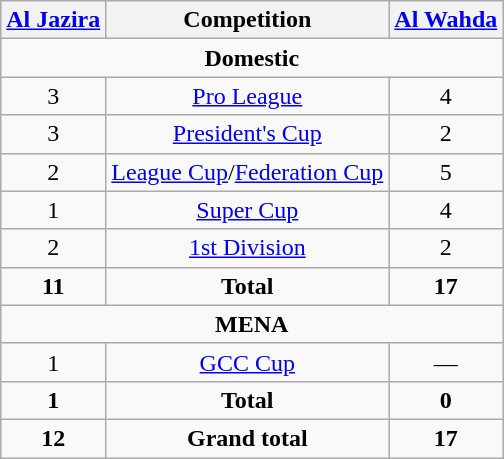<table class="wikitable">
<tr>
<th><a href='#'>Al Jazira</a></th>
<th>Competition</th>
<th><a href='#'>Al Wahda</a></th>
</tr>
<tr style="text-align:center;">
<td colspan="4"><strong>Domestic</strong></td>
</tr>
<tr style="text-align:center;">
<td>3</td>
<td><a href='#'>Pro League</a></td>
<td>4</td>
</tr>
<tr style="text-align:center;">
<td>3</td>
<td><a href='#'>President's Cup</a></td>
<td>2</td>
</tr>
<tr style="text-align:center;">
<td>2</td>
<td><a href='#'>League Cup</a>/<a href='#'>Federation Cup</a></td>
<td>5</td>
</tr>
<tr style="text-align:center;">
<td>1</td>
<td><a href='#'>Super Cup</a></td>
<td>4</td>
</tr>
<tr style="text-align:center;">
<td>2</td>
<td><a href='#'>1st Division</a></td>
<td>2</td>
</tr>
<tr align="center">
<td><strong>11</strong></td>
<td><strong>Total</strong></td>
<td><strong>17</strong></td>
</tr>
<tr style="text-align:center;">
<td colspan="4"><strong>MENA</strong></td>
</tr>
<tr style="text-align:center;">
<td>1</td>
<td><a href='#'>GCC Cup</a></td>
<td>—</td>
</tr>
<tr align="center">
<td><strong>1</strong></td>
<td><strong>Total</strong></td>
<td><strong>0</strong></td>
</tr>
<tr align="center">
<td><strong>12</strong></td>
<td><strong>Grand total</strong></td>
<td><strong>17</strong></td>
</tr>
</table>
